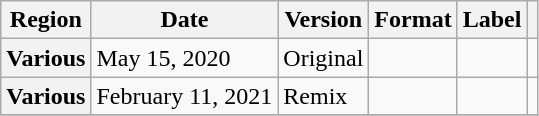<table class="wikitable plainrowheaders">
<tr>
<th scope="col">Region</th>
<th scope="col">Date</th>
<th scope="col">Version</th>
<th scope="col">Format</th>
<th scope="col">Label</th>
<th scope="col"></th>
</tr>
<tr>
<th scope="row">Various</th>
<td>May 15, 2020</td>
<td>Original</td>
<td></td>
<td></td>
<td></td>
</tr>
<tr>
<th scope="row">Various</th>
<td>February 11, 2021</td>
<td>Remix</td>
<td></td>
<td></td>
<td></td>
</tr>
<tr>
</tr>
</table>
